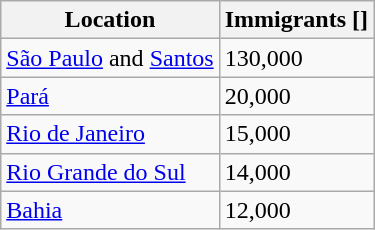<table class="wikitable sortable">
<tr>
<th>Location</th>
<th>Immigrants []</th>
</tr>
<tr>
<td> <a href='#'>São Paulo</a> and <a href='#'>Santos</a></td>
<td>130,000</td>
</tr>
<tr>
<td> <a href='#'>Pará</a></td>
<td>20,000</td>
</tr>
<tr>
<td> <a href='#'>Rio de Janeiro</a></td>
<td>15,000</td>
</tr>
<tr>
<td> <a href='#'>Rio Grande do Sul</a></td>
<td>14,000</td>
</tr>
<tr>
<td> <a href='#'>Bahia</a></td>
<td>12,000</td>
</tr>
</table>
